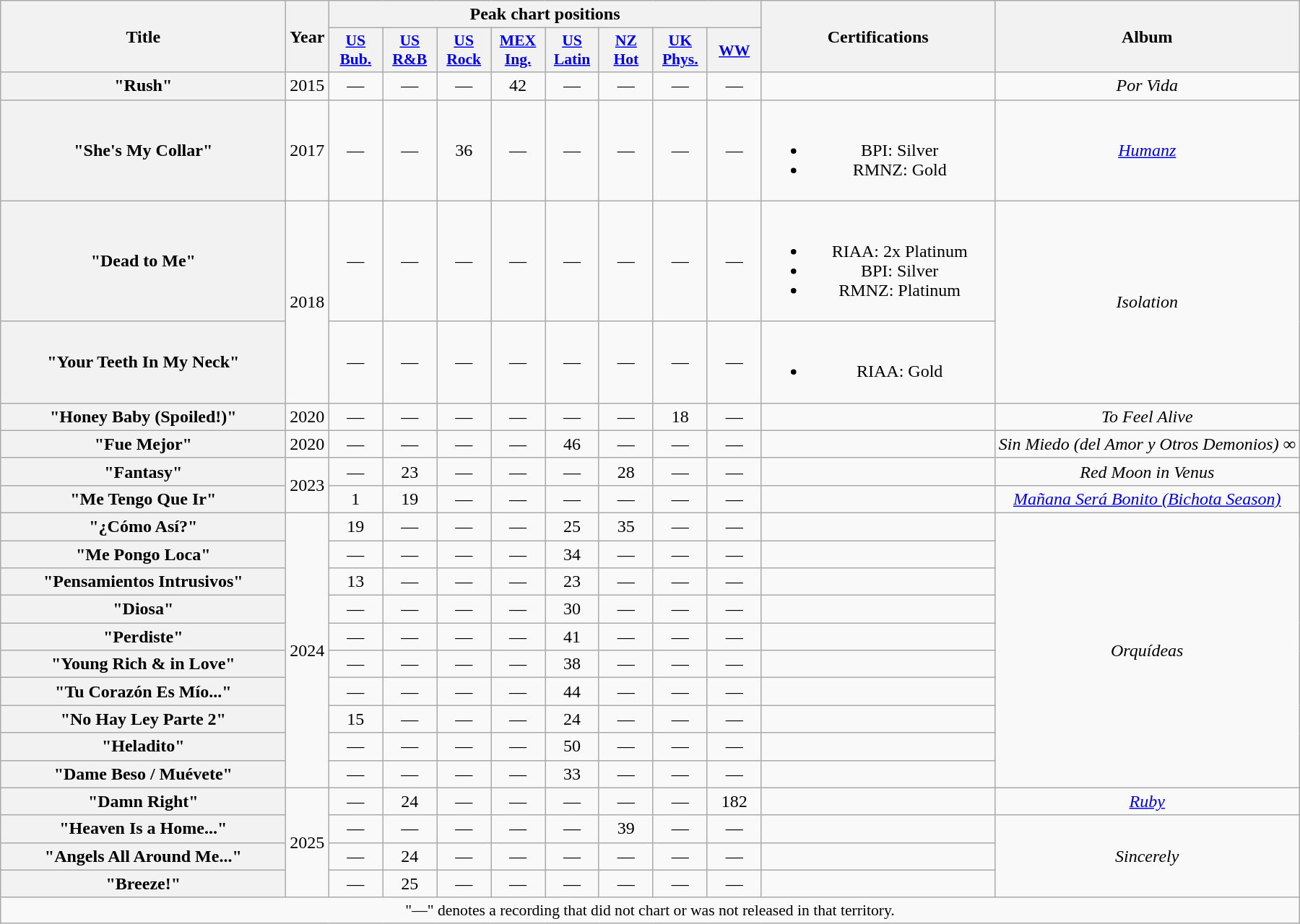<table class="wikitable plainrowheaders" style="text-align:center;">
<tr>
<th scope="col" rowspan="2" style="width:16em;">Title</th>
<th scope="col" rowspan="2" style="width:1em;">Year</th>
<th scope="col" colspan="8">Peak chart positions</th>
<th scope="col" rowspan="2" style="width:13em;">Certifications</th>
<th scope="col" rowspan="2">Album</th>
</tr>
<tr>
<th scope="col" style="width:3em;font-size:90%;"><a href='#'>US<br>Bub.</a><br></th>
<th scope="col" style="width:3em;font-size:90%;"><a href='#'>US<br>R&B</a><br></th>
<th scope="col" style="width:3em;font-size:90%;"><a href='#'>US<br>Rock</a><br></th>
<th scope="col" style="width:3em;font-size:90%;"><a href='#'>MEX<br>Ing.</a><br></th>
<th scope="col" style="width:3em;font-size:90%;"><a href='#'>US<br>Latin</a><br></th>
<th scope="col" style="width:3em;font-size:90%;"><a href='#'>NZ<br>Hot</a><br></th>
<th scope="col" style="width:3em;font-size:90%;"><a href='#'>UK<br>Phys.</a><br></th>
<th scope="col" style="width:3em;font-size:90%;"><a href='#'>WW</a><br></th>
</tr>
<tr>
<th scope="row">"Rush"</th>
<td>2015</td>
<td>—</td>
<td>—</td>
<td>—</td>
<td>42</td>
<td>—</td>
<td>—</td>
<td>—</td>
<td>—</td>
<td></td>
<td><em>Por Vida</em></td>
</tr>
<tr>
<th scope="row">"She's My Collar"<br></th>
<td>2017</td>
<td>—</td>
<td>—</td>
<td>36</td>
<td>—</td>
<td>—</td>
<td>—</td>
<td>—</td>
<td>—</td>
<td><br><ul><li>BPI: Silver</li><li>RMNZ: Gold</li></ul></td>
<td><em><a href='#'>Humanz</a></em></td>
</tr>
<tr>
<th scope="row">"Dead to Me"</th>
<td rowspan="2">2018</td>
<td>—</td>
<td>—</td>
<td>—</td>
<td>—</td>
<td>—</td>
<td>—</td>
<td>—</td>
<td>—</td>
<td><br><ul><li>RIAA: 2x Platinum</li><li>BPI: Silver</li><li>RMNZ: Platinum</li></ul></td>
<td rowspan="2"><em>Isolation</em></td>
</tr>
<tr>
<th scope="row">"Your Teeth In My Neck"</th>
<td>—</td>
<td>—</td>
<td>—</td>
<td>—</td>
<td>—</td>
<td>—</td>
<td>—</td>
<td>—</td>
<td><br><ul><li>RIAA: Gold</li></ul></td>
</tr>
<tr>
<th scope="row">"Honey Baby (Spoiled!)"</th>
<td>2020</td>
<td>—</td>
<td>—</td>
<td>—</td>
<td>—</td>
<td>—</td>
<td>—</td>
<td>18</td>
<td>—</td>
<td></td>
<td><em>To Feel Alive</em></td>
</tr>
<tr>
<th scope="row">"Fue Mejor"<br></th>
<td>2020</td>
<td>—</td>
<td>—</td>
<td>—</td>
<td>—</td>
<td>46</td>
<td>—</td>
<td>—</td>
<td>—</td>
<td></td>
<td><em>Sin Miedo (del Amor y Otros Demonios) ∞</em></td>
</tr>
<tr>
<th scope="row">"Fantasy"<br></th>
<td rowspan="2">2023</td>
<td>—</td>
<td>23</td>
<td>—</td>
<td>—</td>
<td>—</td>
<td>28</td>
<td>—</td>
<td>—</td>
<td></td>
<td><em>Red Moon in Venus</em></td>
</tr>
<tr>
<th scope="row">"Me Tengo Que Ir"<br></th>
<td>1</td>
<td>19</td>
<td>—</td>
<td>—</td>
<td>—</td>
<td>—</td>
<td>—</td>
<td>—</td>
<td></td>
<td><em><a href='#'>Mañana Será Bonito (Bichota Season)</a></em></td>
</tr>
<tr>
<th scope="row">"¿Cómo Así?"</th>
<td rowspan="10">2024</td>
<td>19</td>
<td>—</td>
<td>—</td>
<td>—</td>
<td>25</td>
<td>35</td>
<td>—</td>
<td>—</td>
<td></td>
<td rowspan="10"><em>Orquídeas</em></td>
</tr>
<tr>
<th scope="row">"Me Pongo Loca"</th>
<td>—</td>
<td>—</td>
<td>—</td>
<td>—</td>
<td>34</td>
<td>—</td>
<td>—</td>
<td>—</td>
<td></td>
</tr>
<tr>
<th scope="row">"Pensamientos Intrusivos"</th>
<td>13</td>
<td>—</td>
<td>—</td>
<td>—</td>
<td>23</td>
<td>—</td>
<td>—</td>
<td>—</td>
<td></td>
</tr>
<tr>
<th scope="row">"Diosa"</th>
<td>—</td>
<td>—</td>
<td>—</td>
<td>—</td>
<td>30</td>
<td>—</td>
<td>—</td>
<td>—</td>
<td></td>
</tr>
<tr>
<th scope="row">"Perdiste"</th>
<td>—</td>
<td>—</td>
<td>—</td>
<td>—</td>
<td>41</td>
<td>—</td>
<td>—</td>
<td>—</td>
<td></td>
</tr>
<tr>
<th scope="row">"Young Rich & in Love"</th>
<td>—</td>
<td>—</td>
<td>—</td>
<td>—</td>
<td>38</td>
<td>—</td>
<td>—</td>
<td>—</td>
<td></td>
</tr>
<tr>
<th scope="row">"Tu Corazón Es Mío..."</th>
<td>—</td>
<td>—</td>
<td>—</td>
<td>—</td>
<td>44</td>
<td>—</td>
<td>—</td>
<td>—</td>
<td></td>
</tr>
<tr>
<th scope="row">"No Hay Ley Parte 2"<br></th>
<td>15</td>
<td>—</td>
<td>—</td>
<td>—</td>
<td>24</td>
<td>—</td>
<td>—</td>
<td>—</td>
<td></td>
</tr>
<tr>
<th scope="row">"Heladito"</th>
<td>—</td>
<td>—</td>
<td>—</td>
<td>—</td>
<td>50</td>
<td>—</td>
<td>—</td>
<td>—</td>
<td></td>
</tr>
<tr>
<th scope="row">"Dame Beso / Muévete"</th>
<td>—</td>
<td>—</td>
<td>—</td>
<td>—</td>
<td>33</td>
<td>—</td>
<td>—</td>
<td>—</td>
<td></td>
</tr>
<tr>
<th scope="row">"Damn Right"<br></th>
<td rowspan="4">2025</td>
<td>—</td>
<td>24</td>
<td>—</td>
<td>—</td>
<td>—</td>
<td>—</td>
<td>—</td>
<td>182</td>
<td></td>
<td><em><a href='#'>Ruby</a></em></td>
</tr>
<tr>
<th scope="row">"Heaven Is a Home..."</th>
<td>—</td>
<td>—</td>
<td>—</td>
<td>—</td>
<td>—</td>
<td>39</td>
<td>—</td>
<td>—</td>
<td></td>
<td rowspan="3"><em>Sincerely</em></td>
</tr>
<tr>
<th scope="row">"Angels All Around Me..."</th>
<td>—</td>
<td>24</td>
<td>—</td>
<td>—</td>
<td>—</td>
<td>—</td>
<td>—</td>
<td>—</td>
<td></td>
</tr>
<tr>
<th scope="row">"Breeze!"</th>
<td>—</td>
<td>25</td>
<td>—</td>
<td>—</td>
<td>—</td>
<td>—</td>
<td>—</td>
<td>—</td>
<td></td>
</tr>
<tr>
<td colspan="14" style="font-size:90%">"—" denotes a recording that did not chart or was not released in that territory.</td>
</tr>
</table>
